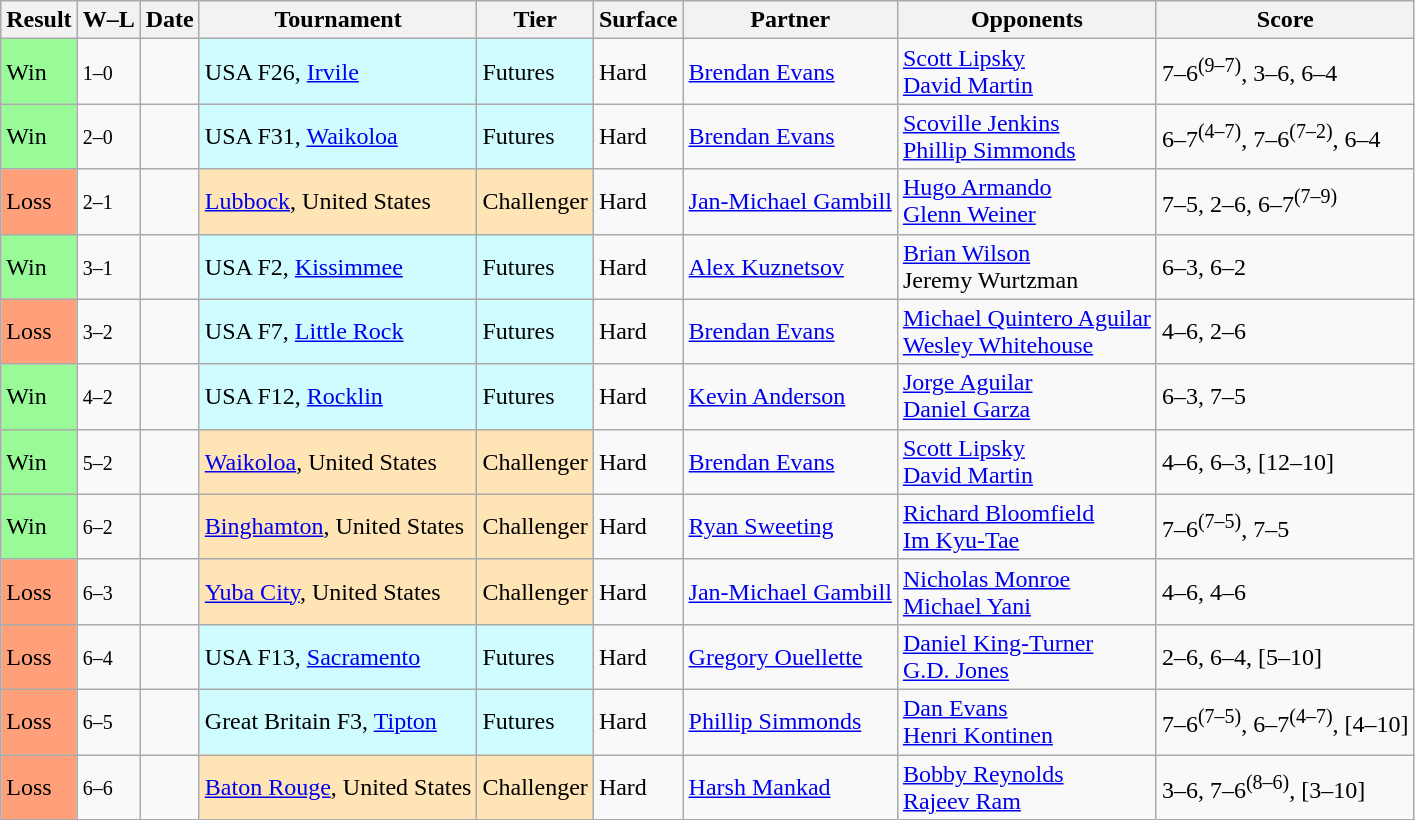<table class="sortable wikitable">
<tr>
<th>Result</th>
<th class="unsortable">W–L</th>
<th>Date</th>
<th>Tournament</th>
<th>Tier</th>
<th>Surface</th>
<th>Partner</th>
<th>Opponents</th>
<th class="unsortable">Score</th>
</tr>
<tr>
<td style="background:#98fb98;">Win</td>
<td><small>1–0</small></td>
<td></td>
<td style="background:#cffcff;">USA F26, <a href='#'>Irvile</a></td>
<td style="background:#cffcff;">Futures</td>
<td>Hard</td>
<td> <a href='#'>Brendan Evans</a></td>
<td> <a href='#'>Scott Lipsky</a> <br>  <a href='#'>David Martin</a></td>
<td>7–6<sup>(9–7)</sup>, 3–6, 6–4</td>
</tr>
<tr>
<td style="background:#98fb98;">Win</td>
<td><small>2–0</small></td>
<td></td>
<td style="background:#cffcff;">USA F31, <a href='#'>Waikoloa</a></td>
<td style="background:#cffcff;">Futures</td>
<td>Hard</td>
<td> <a href='#'>Brendan Evans</a></td>
<td> <a href='#'>Scoville Jenkins</a> <br>  <a href='#'>Phillip Simmonds</a></td>
<td>6–7<sup>(4–7)</sup>, 7–6<sup>(7–2)</sup>, 6–4</td>
</tr>
<tr>
<td style="background:#ffa07a;">Loss</td>
<td><small>2–1</small></td>
<td></td>
<td style="background:moccasin;"><a href='#'>Lubbock</a>, United States</td>
<td style="background:moccasin;">Challenger</td>
<td>Hard</td>
<td> <a href='#'>Jan-Michael Gambill</a></td>
<td> <a href='#'>Hugo Armando</a> <br>  <a href='#'>Glenn Weiner</a></td>
<td>7–5, 2–6, 6–7<sup>(7–9)</sup></td>
</tr>
<tr>
<td style="background:#98fb98;">Win</td>
<td><small>3–1</small></td>
<td></td>
<td style="background:#cffcff;">USA F2, <a href='#'>Kissimmee</a></td>
<td style="background:#cffcff;">Futures</td>
<td>Hard</td>
<td> <a href='#'>Alex Kuznetsov</a></td>
<td> <a href='#'>Brian Wilson</a> <br>  Jeremy Wurtzman</td>
<td>6–3, 6–2</td>
</tr>
<tr>
<td style="background:#ffa07a;">Loss</td>
<td><small>3–2</small></td>
<td></td>
<td style="background:#cffcff;">USA F7, <a href='#'>Little Rock</a></td>
<td style="background:#cffcff;">Futures</td>
<td>Hard</td>
<td> <a href='#'>Brendan Evans</a></td>
<td> <a href='#'>Michael Quintero Aguilar</a> <br>  <a href='#'>Wesley Whitehouse</a></td>
<td>4–6, 2–6</td>
</tr>
<tr>
<td style="background:#98fb98;">Win</td>
<td><small>4–2</small></td>
<td></td>
<td style="background:#cffcff;">USA F12, <a href='#'>Rocklin</a></td>
<td style="background:#cffcff;">Futures</td>
<td>Hard</td>
<td> <a href='#'>Kevin Anderson</a></td>
<td> <a href='#'>Jorge Aguilar</a> <br>  <a href='#'>Daniel Garza</a></td>
<td>6–3, 7–5</td>
</tr>
<tr>
<td style="background:#98fb98;">Win</td>
<td><small>5–2</small></td>
<td></td>
<td style="background:moccasin;"><a href='#'>Waikoloa</a>, United States</td>
<td style="background:moccasin;">Challenger</td>
<td>Hard</td>
<td> <a href='#'>Brendan Evans</a></td>
<td> <a href='#'>Scott Lipsky</a> <br>  <a href='#'>David Martin</a></td>
<td>4–6, 6–3, [12–10]</td>
</tr>
<tr>
<td style="background:#98fb98;">Win</td>
<td><small>6–2</small></td>
<td></td>
<td style="background:moccasin;"><a href='#'>Binghamton</a>, United States</td>
<td style="background:moccasin;">Challenger</td>
<td>Hard</td>
<td> <a href='#'>Ryan Sweeting</a></td>
<td> <a href='#'>Richard Bloomfield</a> <br>  <a href='#'>Im Kyu-Tae</a></td>
<td>7–6<sup>(7–5)</sup>, 7–5</td>
</tr>
<tr>
<td style="background:#ffa07a;">Loss</td>
<td><small>6–3</small></td>
<td></td>
<td style="background:moccasin;"><a href='#'>Yuba City</a>, United States</td>
<td style="background:moccasin;">Challenger</td>
<td>Hard</td>
<td> <a href='#'>Jan-Michael Gambill</a></td>
<td> <a href='#'>Nicholas Monroe</a> <br>  <a href='#'>Michael Yani</a></td>
<td>4–6, 4–6</td>
</tr>
<tr>
<td style="background:#ffa07a;">Loss</td>
<td><small>6–4</small></td>
<td></td>
<td style="background:#cffcff;">USA F13, <a href='#'>Sacramento</a></td>
<td style="background:#cffcff;">Futures</td>
<td>Hard</td>
<td> <a href='#'>Gregory Ouellette</a></td>
<td> <a href='#'>Daniel King-Turner</a> <br>  <a href='#'>G.D. Jones</a></td>
<td>2–6, 6–4, [5–10]</td>
</tr>
<tr>
<td style="background:#ffa07a;">Loss</td>
<td><small>6–5</small></td>
<td></td>
<td style="background:#cffcff;">Great Britain F3, <a href='#'>Tipton</a></td>
<td style="background:#cffcff;">Futures</td>
<td>Hard</td>
<td> <a href='#'>Phillip Simmonds</a></td>
<td> <a href='#'>Dan Evans</a> <br>  <a href='#'>Henri Kontinen</a></td>
<td>7–6<sup>(7–5)</sup>, 6–7<sup>(4–7)</sup>, [4–10]</td>
</tr>
<tr>
<td style="background:#ffa07a;">Loss</td>
<td><small>6–6</small></td>
<td></td>
<td style="background:moccasin;"><a href='#'>Baton Rouge</a>, United States</td>
<td style="background:moccasin;">Challenger</td>
<td>Hard</td>
<td> <a href='#'>Harsh Mankad</a></td>
<td> <a href='#'>Bobby Reynolds</a> <br>  <a href='#'>Rajeev Ram</a></td>
<td>3–6, 7–6<sup>(8–6)</sup>, [3–10]</td>
</tr>
</table>
